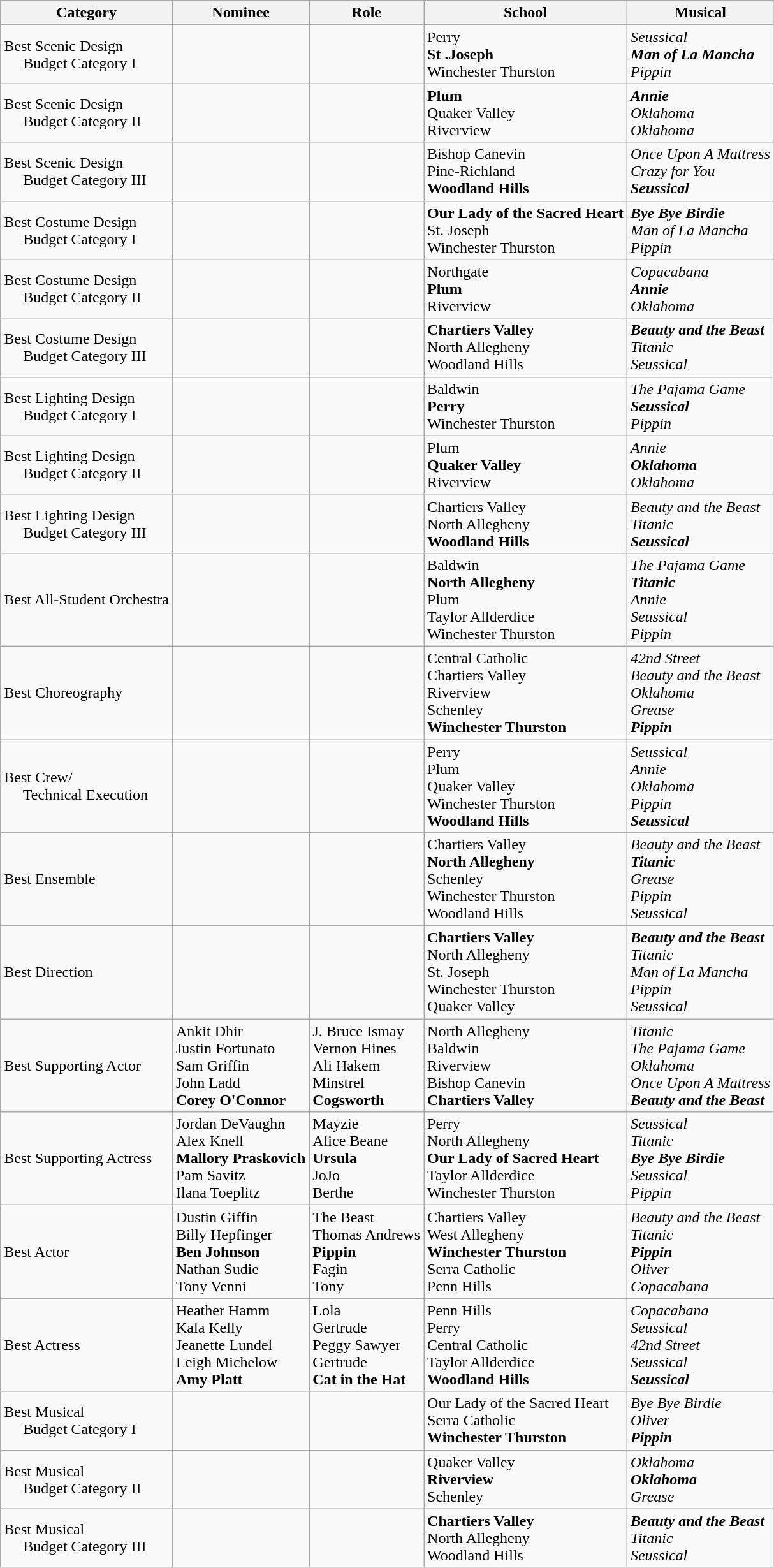<table class="wikitable">
<tr>
<th>Category</th>
<th>Nominee</th>
<th>Role</th>
<th>School</th>
<th>Musical</th>
</tr>
<tr>
<td>Best Scenic Design<br>     Budget Category I</td>
<td></td>
<td></td>
<td>Perry<br><strong>St .Joseph</strong><br>Winchester Thurston</td>
<td><em>Seussical</em><br><strong><em>Man of La Mancha</em></strong><br><em>Pippin</em></td>
</tr>
<tr>
<td>Best Scenic Design<br>     Budget Category II</td>
<td></td>
<td></td>
<td><strong>Plum</strong><br>Quaker Valley<br>Riverview</td>
<td><strong><em>Annie</em></strong><br><em>Oklahoma</em><br><em>Oklahoma</em></td>
</tr>
<tr>
<td>Best Scenic Design<br>     Budget Category III</td>
<td></td>
<td></td>
<td>Bishop Canevin<br>Pine-Richland<br><strong>Woodland Hills</strong></td>
<td><em>Once Upon A Mattress</em><br><em>Crazy for You</em><br><strong><em>Seussical</em></strong></td>
</tr>
<tr>
<td>Best Costume Design<br>     Budget Category I</td>
<td></td>
<td></td>
<td><strong>Our Lady of the Sacred Heart</strong><br>St. Joseph<br>Winchester Thurston</td>
<td><strong><em>Bye Bye Birdie</em></strong><br><em>Man of La Mancha</em><br><em>Pippin</em></td>
</tr>
<tr>
<td>Best Costume Design<br>     Budget Category II</td>
<td></td>
<td></td>
<td>Northgate<br><strong>Plum</strong><br>Riverview</td>
<td><em>Copacabana</em><br><strong><em>Annie</em></strong><br><em>Oklahoma</em></td>
</tr>
<tr>
<td>Best Costume Design<br>     Budget Category III</td>
<td></td>
<td></td>
<td><strong>Chartiers Valley</strong><br>North Allegheny<br>Woodland Hills</td>
<td><strong><em>Beauty and the Beast</em></strong><br><em>Titanic</em><br><em>Seussical</em></td>
</tr>
<tr>
<td>Best Lighting Design<br>     Budget Category I</td>
<td></td>
<td></td>
<td>Baldwin<br><strong>Perry</strong><br>Winchester Thurston</td>
<td><em>The Pajama Game</em><br><strong><em>Seussical</em></strong><br><em>Pippin</em></td>
</tr>
<tr>
<td>Best Lighting Design<br>     Budget Category II</td>
<td></td>
<td></td>
<td>Plum<br><strong>Quaker Valley</strong><br>Riverview</td>
<td><em>Annie</em><br><strong><em>Oklahoma</em></strong><br><em>Oklahoma</em></td>
</tr>
<tr>
<td>Best Lighting Design<br>     Budget Category III</td>
<td></td>
<td></td>
<td>Chartiers Valley<br>North Allegheny<br><strong>Woodland Hills</strong></td>
<td><em>Beauty and the Beast</em><br><em>Titanic</em><br><strong><em>Seussical</em></strong></td>
</tr>
<tr>
<td>Best All-Student Orchestra</td>
<td></td>
<td></td>
<td>Baldwin<br><strong>North Allegheny</strong><br>Plum<br>Taylor Allderdice<br>Winchester Thurston</td>
<td><em>The Pajama Game</em><br><strong><em>Titanic</em></strong><br><em>Annie</em><br><em>Seussical</em><br><em>Pippin</em></td>
</tr>
<tr>
<td>Best Choreography</td>
<td></td>
<td></td>
<td>Central Catholic<br>Chartiers Valley<br>Riverview<br>Schenley<br><strong>Winchester Thurston</strong></td>
<td><em>42nd Street</em><br><em>Beauty and the Beast</em><br><em>Oklahoma</em><br><em>Grease</em><br><strong><em>Pippin</em></strong></td>
</tr>
<tr>
<td>Best Crew/<br>     Technical Execution</td>
<td></td>
<td></td>
<td>Perry<br>Plum<br>Quaker Valley<br>Winchester Thurston<br><strong>Woodland Hills</strong></td>
<td><em>Seussical</em><br><em>Annie</em><br><em>Oklahoma</em><br><em>Pippin</em><br><strong><em>Seussical</em></strong></td>
</tr>
<tr>
<td>Best Ensemble</td>
<td></td>
<td></td>
<td>Chartiers Valley<br><strong>North Allegheny</strong><br>Schenley<br>Winchester Thurston<br>Woodland Hills</td>
<td><em>Beauty and the Beast</em><br><strong><em>Titanic</em></strong><br><em>Grease</em><br><em>Pippin</em><br><em>Seussical</em></td>
</tr>
<tr>
<td>Best Direction</td>
<td></td>
<td></td>
<td><strong>Chartiers Valley</strong><br>North Allegheny<br>St. Joseph<br>Winchester Thurston<br> Quaker Valley</td>
<td><strong><em>Beauty and the Beast</em></strong><br><em>Titanic</em><br><em>Man of La Mancha</em><br><em>Pippin</em><br><em>Seussical</em></td>
</tr>
<tr>
<td>Best Supporting Actor</td>
<td>Ankit Dhir<br>Justin Fortunato<br>Sam Griffin<br>John Ladd<br><strong>Corey O'Connor</strong></td>
<td>J. Bruce Ismay<br>Vernon Hines<br>Ali Hakem<br>Minstrel<br><strong>Cogsworth</strong></td>
<td>North Allegheny<br>Baldwin<br>Riverview<br>Bishop Canevin <br><strong>Chartiers Valley</strong></td>
<td><em>Titanic</em><br><em>The Pajama Game</em><br><em>Oklahoma</em><br><em>Once Upon A Mattress</em><br><strong><em>Beauty and the Beast</em></strong></td>
</tr>
<tr>
<td>Best Supporting Actress</td>
<td>Jordan DeVaughn<br>Alex Knell<br><strong>Mallory Praskovich</strong><br>Pam Savitz<br>Ilana Toeplitz</td>
<td>Mayzie<br>Alice Beane<br><strong>Ursula</strong><br>JoJo<br>Berthe</td>
<td>Perry<br>North Allegheny<br><strong>Our Lady of Sacred Heart</strong><br>Taylor Allderdice<br>Winchester Thurston</td>
<td><em>Seussical</em><br><em>Titanic</em><br><strong><em>Bye Bye Birdie</em></strong><br><em>Seussical</em><br><em>Pippin</em></td>
</tr>
<tr>
<td>Best Actor</td>
<td>Dustin Giffin<br>Billy Hepfinger<br><strong>Ben Johnson</strong><br>Nathan Sudie<br>Tony Venni</td>
<td>The Beast<br>Thomas Andrews<br><strong>Pippin</strong><br>Fagin<br>Tony</td>
<td>Chartiers Valley<br>West Allegheny<br><strong>Winchester Thurston</strong><br>Serra Catholic<br>Penn Hills</td>
<td><em>Beauty and the Beast</em><br><em>Titanic</em><br><strong><em>Pippin</em></strong><br><em>Oliver</em><br><em>Copacabana</em></td>
</tr>
<tr>
<td>Best Actress</td>
<td>Heather Hamm<br>Kala Kelly<br>Jeanette Lundel<br>Leigh Michelow<br><strong>Amy Platt</strong></td>
<td>Lola<br>Gertrude<br>Peggy Sawyer<br>Gertrude<br><strong>Cat in the Hat</strong></td>
<td>Penn Hills<br>Perry<br>Central Catholic<br>Taylor Allderdice<br><strong>Woodland Hills</strong></td>
<td><em>Copacabana</em><br><em>Seussical</em><br><em>42nd Street</em><br><em>Seussical</em><br><strong><em>Seussical</em></strong></td>
</tr>
<tr>
<td>Best Musical<br>     Budget Category I</td>
<td></td>
<td></td>
<td>Our Lady of the Sacred Heart<br>Serra Catholic<br><strong>Winchester Thurston</strong></td>
<td><em>Bye Bye Birdie</em><br><em>Oliver</em><br><strong><em>Pippin</em></strong></td>
</tr>
<tr>
<td>Best Musical<br>     Budget Category II</td>
<td></td>
<td></td>
<td>Quaker Valley<br><strong>Riverview</strong><br>Schenley</td>
<td><em>Oklahoma</em><br><strong><em>Oklahoma</em></strong><br><em>Grease</em></td>
</tr>
<tr>
<td>Best Musical<br>     Budget Category III</td>
<td></td>
<td></td>
<td><strong>Chartiers Valley</strong><br>North Allegheny<br>Woodland Hills</td>
<td><strong><em>Beauty and the Beast</em></strong><br><em>Titanic</em><br><em>Seussical</em></td>
</tr>
</table>
